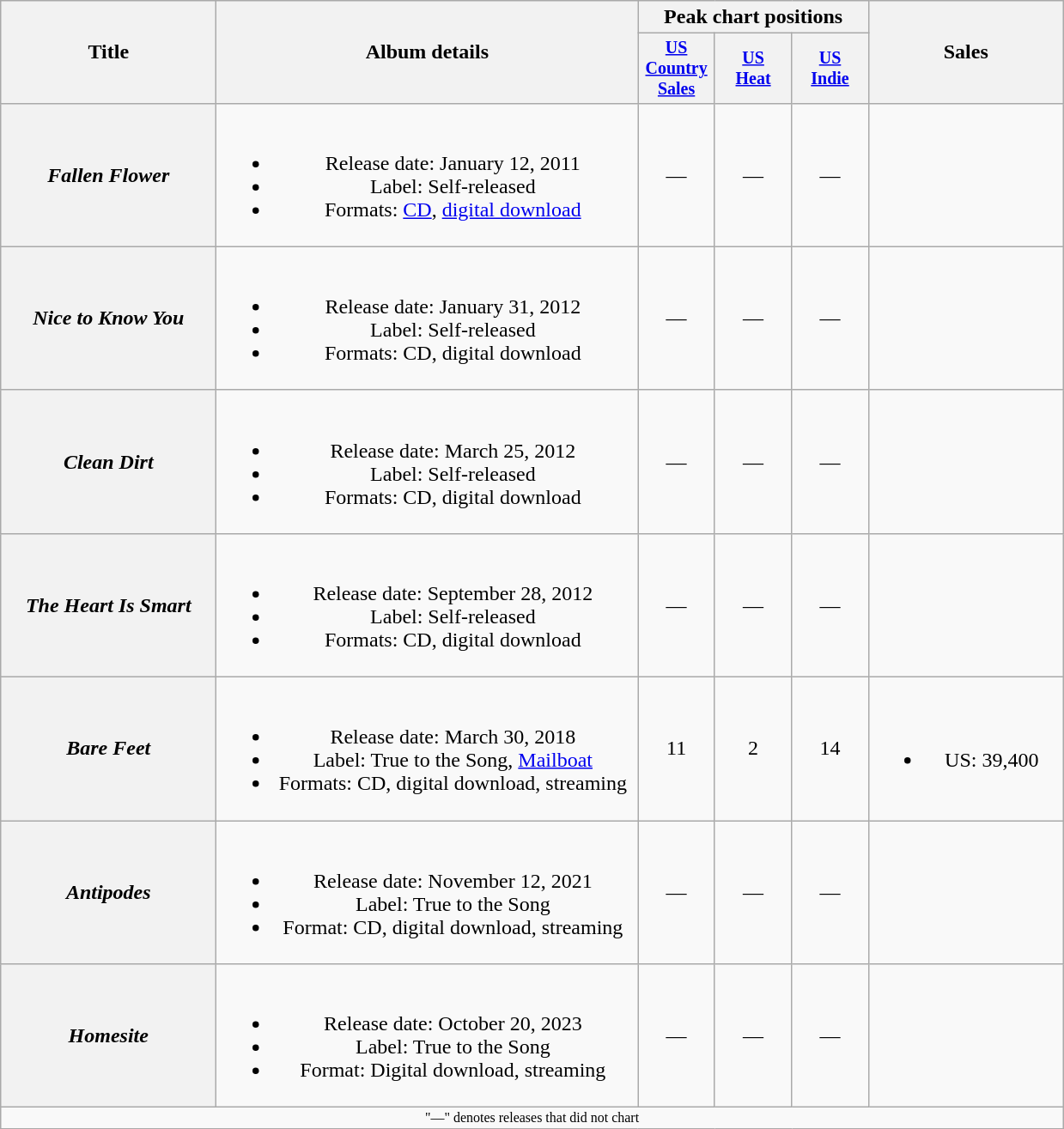<table class="wikitable plainrowheaders" style="text-align:center;">
<tr>
<th rowspan="2" style="width:10em;">Title</th>
<th rowspan="2" style="width:20em;">Album details</th>
<th colspan="3">Peak chart positions</th>
<th rowspan="2" style="width:9em;">Sales</th>
</tr>
<tr style="font-size:smaller;">
<th style="width:4em;"><a href='#'>US <br>Country<br>Sales</a><br></th>
<th style="width:4em;"><a href='#'>US <br> Heat</a><br></th>
<th style="width:4em;"><a href='#'>US <br>Indie</a><br></th>
</tr>
<tr>
<th scope="row"><em>Fallen Flower</em></th>
<td><br><ul><li>Release date: January 12, 2011</li><li>Label: Self-released</li><li>Formats: <a href='#'>CD</a>, <a href='#'>digital download</a></li></ul></td>
<td>—</td>
<td>—</td>
<td>—</td>
<td></td>
</tr>
<tr>
<th scope="row"><em> Nice to Know You</em></th>
<td><br><ul><li>Release date: January 31, 2012</li><li>Label: Self-released</li><li>Formats: CD, digital download</li></ul></td>
<td>—</td>
<td>—</td>
<td>—</td>
<td></td>
</tr>
<tr>
<th scope="row"><em>Clean Dirt</em></th>
<td><br><ul><li>Release date: March 25, 2012</li><li>Label: Self-released</li><li>Formats: CD, digital download</li></ul></td>
<td>—</td>
<td>—</td>
<td>—</td>
<td></td>
</tr>
<tr>
<th scope="row"><em>The Heart Is Smart</em></th>
<td><br><ul><li>Release date: September 28, 2012</li><li>Label: Self-released</li><li>Formats: CD, digital download</li></ul></td>
<td>—</td>
<td>—</td>
<td>—</td>
<td></td>
</tr>
<tr>
<th scope="row"><em>Bare Feet</em></th>
<td><br><ul><li>Release date: March 30, 2018</li><li>Label: True to the Song, <a href='#'>Mailboat</a></li><li>Formats: CD, digital download, streaming</li></ul></td>
<td>11</td>
<td>2</td>
<td>14</td>
<td><br><ul><li>US: 39,400</li></ul></td>
</tr>
<tr>
<th scope="row"><em>Antipodes</em></th>
<td><br><ul><li>Release date: November 12, 2021</li><li>Label: True to the Song</li><li>Format: CD, digital download, streaming</li></ul></td>
<td>—</td>
<td>—</td>
<td>—</td>
<td></td>
</tr>
<tr>
<th scope="row"><em>Homesite</em></th>
<td><br><ul><li>Release date: October 20, 2023</li><li>Label: True to the Song</li><li>Format: Digital download, streaming</li></ul></td>
<td>—</td>
<td>—</td>
<td>—</td>
<td></td>
</tr>
<tr>
<td colspan="8" style="font-size:8pt">"—" denotes releases that did not chart</td>
</tr>
</table>
